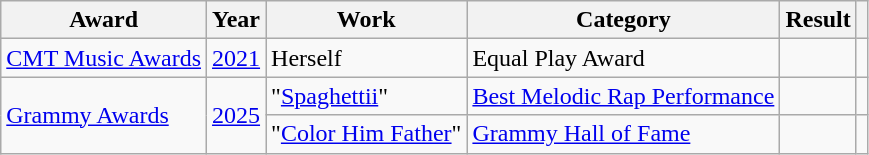<table class="wikitable">
<tr>
<th scope="col">Award</th>
<th scope="col">Year</th>
<th scope="col">Work</th>
<th scope="col">Category</th>
<th scope="col">Result</th>
<th scope="col"></th>
</tr>
<tr>
<td><a href='#'>CMT Music Awards</a></td>
<td><a href='#'>2021</a></td>
<td>Herself</td>
<td>Equal Play Award</td>
<td></td>
<td align="center"></td>
</tr>
<tr>
<td rowspan="2"><a href='#'>Grammy Awards</a></td>
<td rowspan="2"><a href='#'>2025</a></td>
<td>"<a href='#'>Spaghettii</a>" </td>
<td><a href='#'>Best Melodic Rap Performance</a></td>
<td></td>
<td align="center"></td>
</tr>
<tr>
<td>"<a href='#'>Color Him Father</a>"</td>
<td><a href='#'>Grammy Hall of Fame</a></td>
<td></td>
</tr>
</table>
